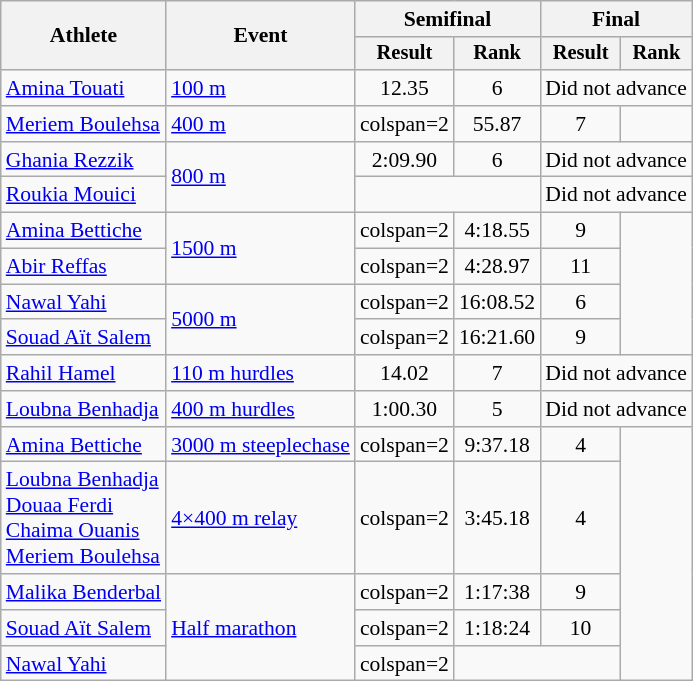<table class="wikitable" style="font-size:90%">
<tr>
<th rowspan="2">Athlete</th>
<th rowspan="2">Event</th>
<th colspan="2">Semifinal</th>
<th colspan="2">Final</th>
</tr>
<tr style="font-size:95%">
<th>Result</th>
<th>Rank</th>
<th>Result</th>
<th>Rank</th>
</tr>
<tr align=center>
<td align=left><a href='#'>Amina Touati</a></td>
<td align=left><a href='#'>100 m</a></td>
<td>12.35</td>
<td>6</td>
<td colspan="2">Did not advance</td>
</tr>
<tr align=center>
<td align=left><a href='#'>Meriem Boulehsa</a></td>
<td align=left><a href='#'>400 m</a></td>
<td>colspan=2 </td>
<td>55.87 </td>
<td>7</td>
</tr>
<tr align=center>
<td align=left><a href='#'>Ghania Rezzik</a></td>
<td align=left rowspan=2><a href='#'>800 m</a></td>
<td>2:09.90</td>
<td>6</td>
<td colspan="2">Did not advance</td>
</tr>
<tr align=center>
<td align=left><a href='#'>Roukia Mouici</a></td>
<td colspan=2></td>
<td colspan="2">Did not advance</td>
</tr>
<tr align=center>
<td align=left><a href='#'>Amina Bettiche</a></td>
<td align=left rowspan=2><a href='#'>1500 m</a></td>
<td>colspan=2 </td>
<td>4:18.55 </td>
<td>9</td>
</tr>
<tr align=center>
<td align=left><a href='#'>Abir Reffas</a></td>
<td>colspan=2 </td>
<td>4:28.97 </td>
<td>11</td>
</tr>
<tr align=center>
<td align=left><a href='#'>Nawal Yahi</a></td>
<td align=left rowspan=2><a href='#'>5000 m</a></td>
<td>colspan=2 </td>
<td>16:08.52</td>
<td>6</td>
</tr>
<tr align=center>
<td align=left><a href='#'>Souad Aït Salem</a></td>
<td>colspan=2 </td>
<td>16:21.60</td>
<td>9</td>
</tr>
<tr align=center>
<td align=left><a href='#'>Rahil Hamel</a></td>
<td align=left><a href='#'>110 m hurdles</a></td>
<td>14.02</td>
<td>7</td>
<td colspan="2">Did not advance</td>
</tr>
<tr align=center>
<td align=left><a href='#'>Loubna Benhadja</a></td>
<td align=left><a href='#'>400 m hurdles</a></td>
<td>1:00.30</td>
<td>5</td>
<td colspan="2">Did not advance</td>
</tr>
<tr align=center>
<td align=left><a href='#'>Amina Bettiche</a></td>
<td align=left><a href='#'>3000 m steeplechase</a></td>
<td>colspan=2 </td>
<td>9:37.18 </td>
<td>4</td>
</tr>
<tr align=center>
<td align=left><a href='#'>Loubna Benhadja</a><br><a href='#'>Douaa Ferdi</a><br><a href='#'>Chaima Ouanis</a><br><a href='#'>Meriem Boulehsa</a></td>
<td align=left><a href='#'>4×400 m relay</a></td>
<td>colspan=2 </td>
<td>3:45.18</td>
<td>4</td>
</tr>
<tr align=center>
<td align=left><a href='#'>Malika Benderbal</a></td>
<td align=left rowspan=3><a href='#'>Half marathon</a></td>
<td>colspan=2 </td>
<td>1:17:38</td>
<td>9</td>
</tr>
<tr align=center>
<td align=left><a href='#'>Souad Aït Salem</a></td>
<td>colspan=2 </td>
<td>1:18:24</td>
<td>10</td>
</tr>
<tr align=center>
<td align=left><a href='#'>Nawal Yahi</a></td>
<td>colspan=2 </td>
<td colspan=2></td>
</tr>
</table>
